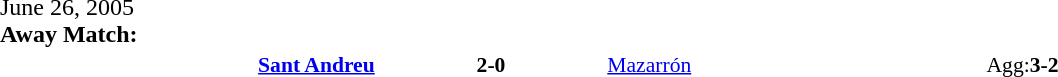<table width=100% cellspacing=1>
<tr>
<th width=20%></th>
<th width=12%></th>
<th width=20%></th>
<th></th>
</tr>
<tr>
<td>June 26, 2005<br><strong>Away Match:</strong></td>
</tr>
<tr style=font-size:90%>
<td align=right><strong><a href='#'>Sant Andreu</a></strong></td>
<td align=center><strong>2-0</strong></td>
<td><a href='#'>Mazarrón</a></td>
<td>Agg:<strong>3-2</strong></td>
</tr>
</table>
